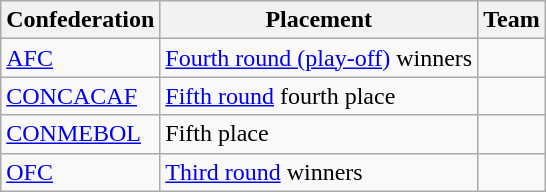<table class=wikitable>
<tr>
<th>Confederation</th>
<th>Placement</th>
<th>Team</th>
</tr>
<tr>
<td><a href='#'>AFC</a></td>
<td><a href='#'>Fourth round (play-off)</a> winners</td>
<td></td>
</tr>
<tr>
<td><a href='#'>CONCACAF</a></td>
<td><a href='#'>Fifth round</a> fourth place</td>
<td></td>
</tr>
<tr>
<td><a href='#'>CONMEBOL</a></td>
<td>Fifth place</td>
<td></td>
</tr>
<tr>
<td><a href='#'>OFC</a></td>
<td><a href='#'>Third round</a> winners</td>
<td></td>
</tr>
</table>
